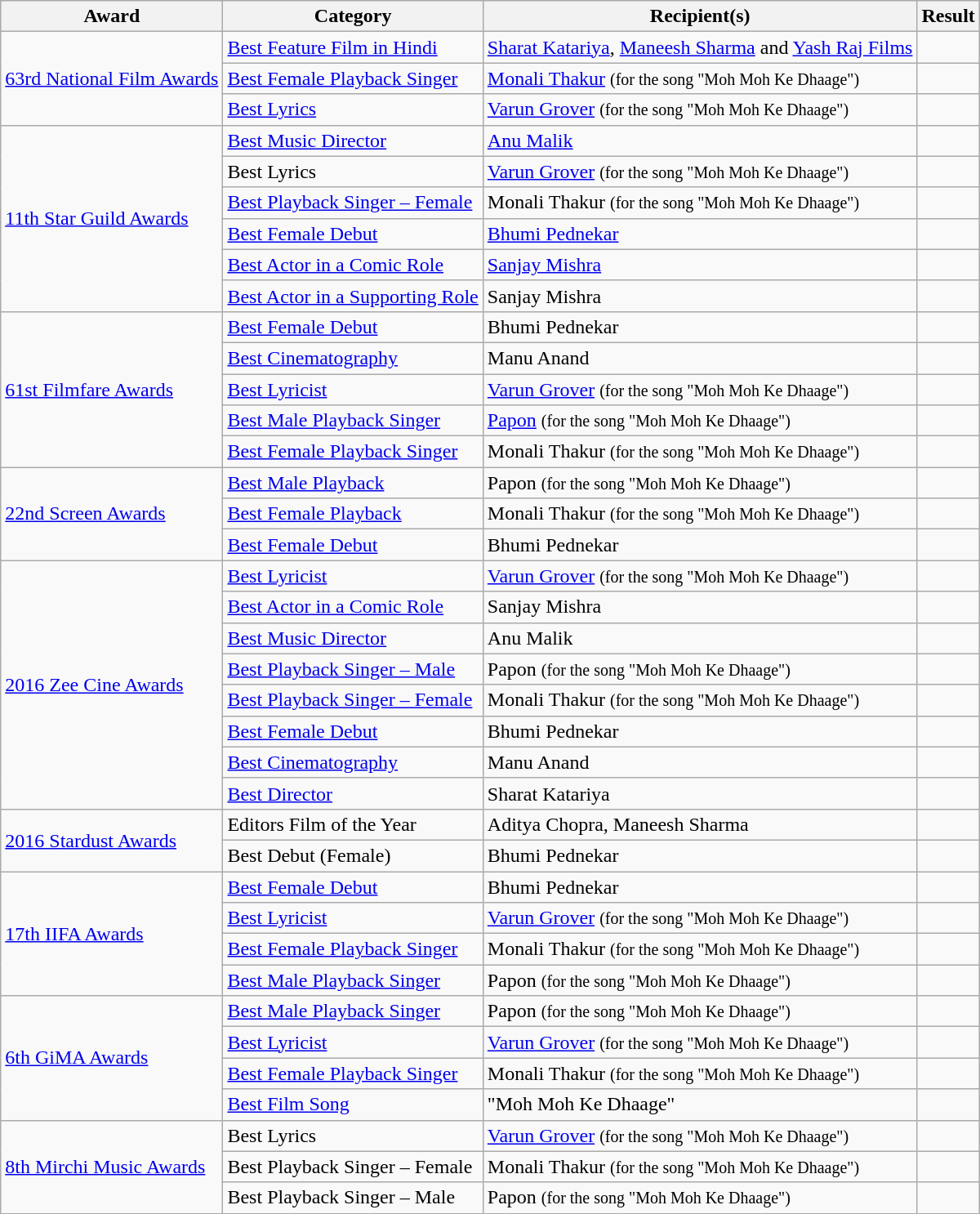<table class="wikitable sortable">
<tr>
<th>Award</th>
<th>Category</th>
<th>Recipient(s)</th>
<th>Result</th>
</tr>
<tr>
<td rowspan="3"><a href='#'>63rd National Film Awards</a></td>
<td><a href='#'>Best Feature Film in Hindi</a></td>
<td><a href='#'>Sharat Katariya</a>, <a href='#'>Maneesh Sharma</a> and <a href='#'>Yash Raj Films</a></td>
<td></td>
</tr>
<tr>
<td><a href='#'>Best Female Playback Singer</a></td>
<td><a href='#'>Monali Thakur</a> <small>(for the song "Moh Moh Ke Dhaage")</small></td>
<td></td>
</tr>
<tr>
<td><a href='#'>Best Lyrics</a></td>
<td><a href='#'>Varun Grover</a> <small>(for the song "Moh Moh Ke Dhaage")</small></td>
<td></td>
</tr>
<tr>
<td rowspan="6"><a href='#'>11th Star Guild Awards</a></td>
<td><a href='#'>Best Music Director</a></td>
<td><a href='#'>Anu Malik</a></td>
<td></td>
</tr>
<tr>
<td>Best Lyrics</td>
<td><a href='#'>Varun Grover</a> <small>(for the song "Moh Moh Ke Dhaage")</small></td>
<td></td>
</tr>
<tr>
<td><a href='#'>Best Playback Singer – Female</a></td>
<td>Monali Thakur <small>(for the song "Moh Moh Ke Dhaage")</small></td>
<td></td>
</tr>
<tr>
<td><a href='#'>Best Female Debut</a></td>
<td><a href='#'>Bhumi Pednekar</a></td>
<td></td>
</tr>
<tr>
<td><a href='#'>Best Actor in a Comic Role</a></td>
<td><a href='#'>Sanjay Mishra</a></td>
<td></td>
</tr>
<tr>
<td><a href='#'>Best Actor in a Supporting Role</a></td>
<td>Sanjay Mishra</td>
<td></td>
</tr>
<tr>
<td rowspan="5"><a href='#'>61st Filmfare Awards</a></td>
<td><a href='#'>Best Female Debut</a></td>
<td>Bhumi Pednekar</td>
<td></td>
</tr>
<tr>
<td><a href='#'>Best Cinematography</a></td>
<td>Manu Anand</td>
<td></td>
</tr>
<tr>
<td><a href='#'>Best Lyricist</a></td>
<td><a href='#'>Varun Grover</a> <small>(for the song "Moh Moh Ke Dhaage")</small></td>
<td></td>
</tr>
<tr>
<td><a href='#'>Best Male Playback Singer</a></td>
<td><a href='#'>Papon</a> <small>(for the song "Moh Moh Ke Dhaage")</small></td>
<td></td>
</tr>
<tr>
<td><a href='#'>Best Female Playback Singer</a></td>
<td>Monali Thakur <small>(for the song "Moh Moh Ke Dhaage")</small></td>
<td></td>
</tr>
<tr>
<td rowspan="3"><a href='#'>22nd Screen Awards</a></td>
<td><a href='#'>Best Male Playback</a></td>
<td>Papon <small>(for the song "Moh Moh Ke Dhaage")</small></td>
<td></td>
</tr>
<tr>
<td><a href='#'>Best Female Playback</a></td>
<td>Monali Thakur <small>(for the song "Moh Moh Ke Dhaage")</small></td>
<td></td>
</tr>
<tr>
<td><a href='#'>Best Female Debut</a></td>
<td>Bhumi Pednekar</td>
<td></td>
</tr>
<tr>
<td rowspan="8"><a href='#'>2016 Zee Cine Awards</a></td>
<td><a href='#'>Best Lyricist</a></td>
<td><a href='#'>Varun Grover</a> <small>(for the song "Moh Moh Ke Dhaage")</small></td>
<td></td>
</tr>
<tr>
<td><a href='#'>Best Actor in a Comic Role</a></td>
<td>Sanjay Mishra</td>
<td></td>
</tr>
<tr>
<td><a href='#'>Best Music Director</a></td>
<td>Anu Malik</td>
<td></td>
</tr>
<tr>
<td><a href='#'>Best Playback Singer – Male</a></td>
<td>Papon <small>(for the song "Moh Moh Ke Dhaage")</small></td>
<td></td>
</tr>
<tr>
<td><a href='#'>Best Playback Singer – Female</a></td>
<td>Monali Thakur <small>(for the song "Moh Moh Ke Dhaage")</small></td>
<td></td>
</tr>
<tr>
<td><a href='#'>Best Female Debut</a></td>
<td>Bhumi Pednekar</td>
<td></td>
</tr>
<tr>
<td><a href='#'>Best Cinematography</a></td>
<td>Manu Anand</td>
<td></td>
</tr>
<tr>
<td><a href='#'>Best Director</a></td>
<td>Sharat Katariya</td>
<td></td>
</tr>
<tr>
<td rowspan="2"><a href='#'>2016 Stardust Awards</a></td>
<td>Editors Film of the Year</td>
<td>Aditya Chopra, Maneesh Sharma</td>
<td></td>
</tr>
<tr>
<td>Best Debut (Female)</td>
<td>Bhumi Pednekar</td>
<td></td>
</tr>
<tr>
<td rowspan="4"><a href='#'>17th IIFA Awards</a></td>
<td><a href='#'>Best Female Debut</a></td>
<td>Bhumi Pednekar</td>
<td></td>
</tr>
<tr>
<td><a href='#'>Best Lyricist</a></td>
<td><a href='#'>Varun Grover</a> <small>(for the song "Moh Moh Ke Dhaage")</small></td>
<td></td>
</tr>
<tr>
<td><a href='#'>Best Female Playback Singer</a></td>
<td>Monali Thakur <small>(for the song "Moh Moh Ke Dhaage")</small></td>
<td></td>
</tr>
<tr>
<td><a href='#'>Best Male Playback Singer</a></td>
<td>Papon <small>(for the song "Moh Moh Ke Dhaage")</small></td>
<td></td>
</tr>
<tr>
<td rowspan="4"><a href='#'>6th GiMA Awards</a></td>
<td><a href='#'>Best Male Playback Singer</a></td>
<td>Papon <small>(for the song "Moh Moh Ke Dhaage")</small></td>
<td></td>
</tr>
<tr>
<td><a href='#'>Best Lyricist</a></td>
<td><a href='#'>Varun Grover</a> <small>(for the song "Moh Moh Ke Dhaage")</small></td>
<td></td>
</tr>
<tr>
<td><a href='#'>Best Female Playback Singer</a></td>
<td>Monali Thakur <small>(for the song "Moh Moh Ke Dhaage")</small></td>
<td></td>
</tr>
<tr>
<td><a href='#'>Best Film Song</a></td>
<td>"Moh Moh Ke Dhaage"</td>
<td></td>
</tr>
<tr>
<td rowspan="3"><a href='#'>8th Mirchi Music Awards</a></td>
<td>Best Lyrics</td>
<td><a href='#'>Varun Grover</a> <small>(for the song "Moh Moh Ke Dhaage")</small></td>
<td></td>
</tr>
<tr>
<td>Best Playback Singer – Female</td>
<td>Monali Thakur <small>(for the song "Moh Moh Ke Dhaage")</small></td>
<td></td>
</tr>
<tr>
<td>Best Playback Singer – Male</td>
<td>Papon <small>(for the song "Moh Moh Ke Dhaage")</small></td>
<td></td>
</tr>
</table>
